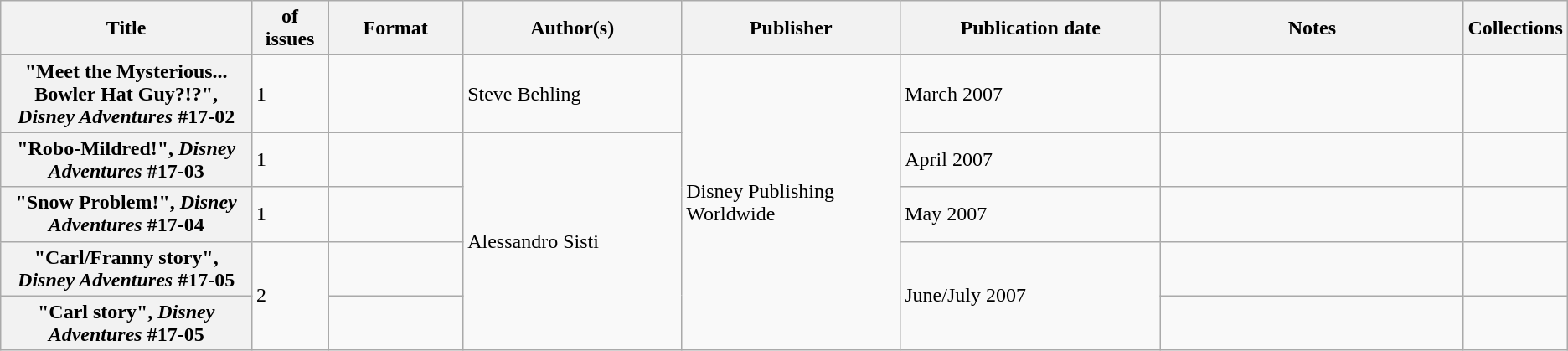<table class="wikitable">
<tr>
<th>Title</th>
<th style="width:40pt"> of issues</th>
<th style="width:75pt">Format</th>
<th style="width:125pt">Author(s)</th>
<th style="width:125pt">Publisher</th>
<th style="width:150pt">Publication date</th>
<th style="width:175pt">Notes</th>
<th>Collections</th>
</tr>
<tr>
<th>"Meet the Mysterious... Bowler Hat Guy?!?", <em>Disney Adventures</em> #17-02</th>
<td>1</td>
<td></td>
<td>Steve Behling</td>
<td rowspan="5">Disney Publishing Worldwide</td>
<td>March 2007</td>
<td></td>
<td></td>
</tr>
<tr>
<th>"Robo-Mildred!", <em>Disney Adventures</em> #17-03</th>
<td>1</td>
<td></td>
<td rowspan="4">Alessandro Sisti</td>
<td>April 2007</td>
<td></td>
<td></td>
</tr>
<tr>
<th>"Snow Problem!", <em>Disney Adventures</em> #17-04</th>
<td>1</td>
<td></td>
<td>May 2007</td>
<td></td>
<td></td>
</tr>
<tr>
<th>"Carl/Franny story", <em>Disney Adventures</em> #17-05</th>
<td rowspan="2">2</td>
<td></td>
<td rowspan="2">June/July 2007</td>
<td></td>
<td></td>
</tr>
<tr>
<th>"Carl story", <em>Disney Adventures</em> #17-05</th>
<td></td>
<td></td>
<td></td>
</tr>
</table>
